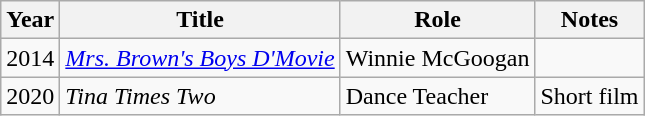<table class="wikitable">
<tr>
<th>Year</th>
<th>Title</th>
<th>Role</th>
<th>Notes</th>
</tr>
<tr>
<td>2014</td>
<td><em><a href='#'>Mrs. Brown's Boys D'Movie</a></em></td>
<td>Winnie McGoogan</td>
<td></td>
</tr>
<tr>
<td>2020</td>
<td><em>Tina Times Two</em></td>
<td>Dance Teacher</td>
<td>Short film</td>
</tr>
</table>
